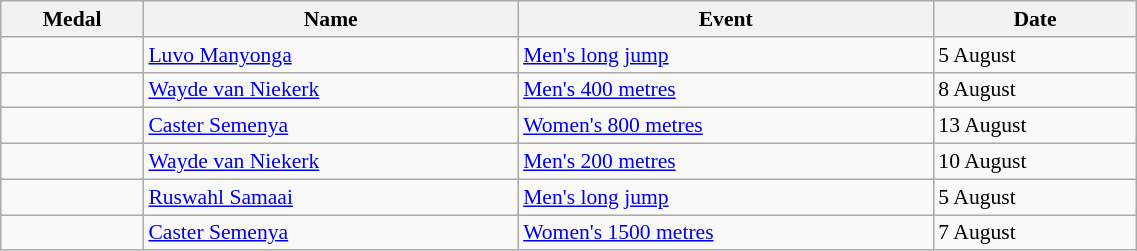<table class="wikitable" style="font-size:90%" width=60%>
<tr>
<th>Medal</th>
<th>Name</th>
<th>Event</th>
<th>Date</th>
</tr>
<tr>
<td></td>
<td><a href='#'>Luvo Manyonga</a></td>
<td><a href='#'>Men's long jump</a></td>
<td>5 August</td>
</tr>
<tr>
<td></td>
<td><a href='#'>Wayde van Niekerk</a></td>
<td><a href='#'>Men's 400 metres</a></td>
<td>8 August</td>
</tr>
<tr>
<td></td>
<td><a href='#'>Caster Semenya</a></td>
<td><a href='#'>Women's 800 metres</a></td>
<td>13 August</td>
</tr>
<tr>
<td></td>
<td><a href='#'>Wayde van Niekerk</a></td>
<td><a href='#'>Men's 200 metres</a></td>
<td>10 August</td>
</tr>
<tr>
<td></td>
<td><a href='#'>Ruswahl Samaai</a></td>
<td><a href='#'>Men's long jump</a></td>
<td>5 August</td>
</tr>
<tr>
<td></td>
<td><a href='#'>Caster Semenya</a></td>
<td><a href='#'>Women's 1500 metres</a></td>
<td>7 August</td>
</tr>
</table>
